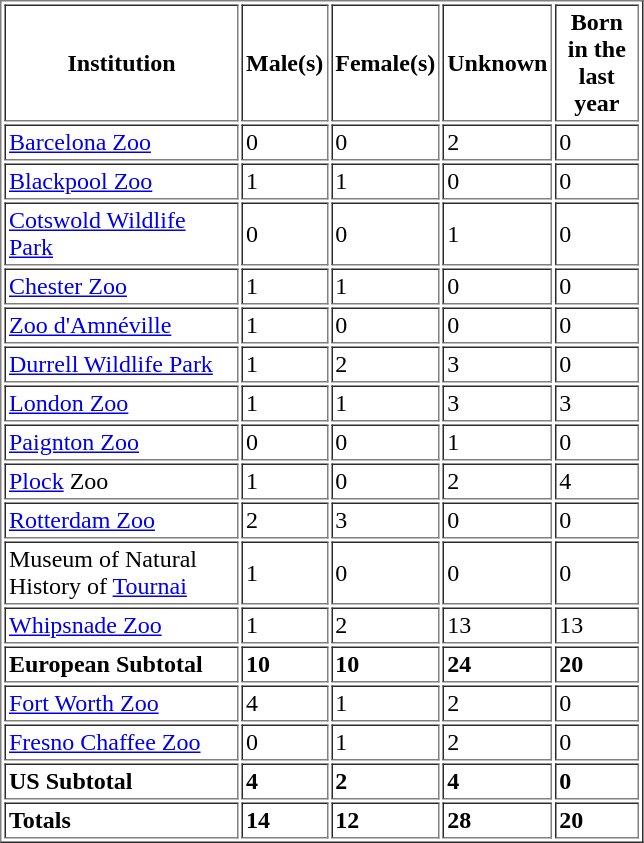<table border="1" cellpadding="2">
<tr>
<th width="150">Institution</th>
<th width="50">Male(s)</th>
<th width="50">Female(s)</th>
<th width="50">Unknown</th>
<th width="50">Born in the last year</th>
</tr>
<tr>
<td><a href='#'>Barcelona Zoo</a></td>
<td>0</td>
<td>0</td>
<td>2</td>
<td>0</td>
</tr>
<tr>
<td><a href='#'>Blackpool Zoo</a></td>
<td>1</td>
<td>1</td>
<td>0</td>
<td>0</td>
</tr>
<tr>
<td><a href='#'>Cotswold Wildlife Park</a></td>
<td>0</td>
<td>0</td>
<td>1</td>
<td>0</td>
</tr>
<tr>
<td><a href='#'>Chester Zoo</a></td>
<td>1</td>
<td>1</td>
<td>0</td>
<td>0</td>
</tr>
<tr>
<td><a href='#'>Zoo d'Amnéville</a></td>
<td>1</td>
<td>0</td>
<td>0</td>
<td>0</td>
</tr>
<tr>
<td><a href='#'>Durrell Wildlife Park</a></td>
<td>1</td>
<td>2</td>
<td>3</td>
<td>0</td>
</tr>
<tr>
<td><a href='#'>London Zoo</a></td>
<td>1</td>
<td>1</td>
<td>3</td>
<td>3</td>
</tr>
<tr>
<td><a href='#'>Paignton Zoo</a></td>
<td>0</td>
<td>0</td>
<td>1</td>
<td>0</td>
</tr>
<tr>
<td><a href='#'>Plock</a> Zoo</td>
<td>1</td>
<td>0</td>
<td>2</td>
<td>4</td>
</tr>
<tr>
<td><a href='#'>Rotterdam Zoo</a></td>
<td>2</td>
<td>3</td>
<td>0</td>
<td>0</td>
</tr>
<tr>
<td>Museum of Natural History of <a href='#'>Tournai</a></td>
<td>1</td>
<td>0</td>
<td>0</td>
<td>0</td>
</tr>
<tr>
<td><a href='#'>Whipsnade Zoo</a></td>
<td>1</td>
<td>2</td>
<td>13</td>
<td>13</td>
</tr>
<tr>
<td><strong>European Subtotal</strong></td>
<td><strong>10</strong></td>
<td><strong>10</strong></td>
<td><strong>24</strong></td>
<td><strong>20</strong></td>
</tr>
<tr>
<td><a href='#'>Fort Worth Zoo</a></td>
<td>4</td>
<td>1</td>
<td>2</td>
<td>0</td>
</tr>
<tr>
<td><a href='#'>Fresno Chaffee Zoo</a></td>
<td>0</td>
<td>1</td>
<td>2</td>
<td>0</td>
</tr>
<tr>
<td><strong>US Subtotal</strong></td>
<td><strong>4</strong></td>
<td><strong>2</strong></td>
<td><strong>4</strong></td>
<td><strong>0</strong></td>
</tr>
<tr>
<td><strong>Totals</strong></td>
<td><strong>14</strong></td>
<td><strong>12</strong></td>
<td><strong>28</strong></td>
<td><strong>20 </strong></td>
</tr>
</table>
